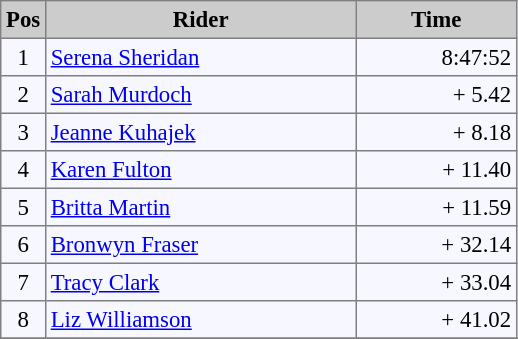<table bgcolor="#f7f8ff" cellpadding="3" cellspacing="0" border="1" style="font-size: 95%; border: gray solid 1px; border-collapse: collapse;">
<tr bgcolor="#CCCCCC">
<td align="center" width="20"><strong>Pos</strong></td>
<td align="center" width="200"><strong>Rider</strong></td>
<td align="center" width="100"><strong>Time</strong></td>
</tr>
<tr valign=top>
<td align=center>1</td>
<td> <a href='#'>Serena Sheridan</a></td>
<td align=right>8:47:52</td>
</tr>
<tr valign=top>
<td align=center>2</td>
<td> <a href='#'>Sarah Murdoch</a></td>
<td align=right>+ 5.42</td>
</tr>
<tr valign=top>
<td align=center>3</td>
<td> <a href='#'>Jeanne Kuhajek</a></td>
<td align=right>+ 8.18</td>
</tr>
<tr valign=top>
<td align=center>4</td>
<td> <a href='#'>Karen Fulton</a></td>
<td align=right>+ 11.40</td>
</tr>
<tr valign=top>
<td align=center>5</td>
<td> <a href='#'>Britta Martin</a></td>
<td align=right>+ 11.59</td>
</tr>
<tr valign=top>
<td align=center>6</td>
<td> <a href='#'>Bronwyn Fraser</a></td>
<td align=right>+ 32.14</td>
</tr>
<tr valign=top>
<td align=center>7</td>
<td> <a href='#'>Tracy Clark</a></td>
<td align=right>+ 33.04</td>
</tr>
<tr valign=top>
<td align=center>8</td>
<td> <a href='#'>Liz Williamson</a></td>
<td align=right>+ 41.02</td>
</tr>
<tr valign=top>
</tr>
</table>
